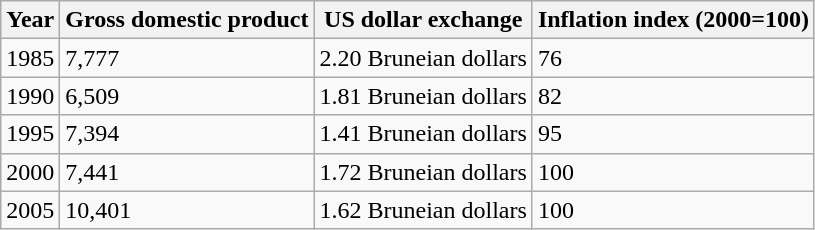<table class="wikitable">
<tr>
<th>Year</th>
<th>Gross domestic product</th>
<th>US dollar exchange</th>
<th>Inflation index (2000=100)</th>
</tr>
<tr>
<td>1985</td>
<td>7,777</td>
<td>2.20 Bruneian dollars</td>
<td>76</td>
</tr>
<tr>
<td>1990</td>
<td>6,509</td>
<td>1.81 Bruneian dollars</td>
<td>82</td>
</tr>
<tr>
<td>1995</td>
<td>7,394</td>
<td>1.41 Bruneian dollars</td>
<td>95</td>
</tr>
<tr>
<td>2000</td>
<td>7,441</td>
<td>1.72 Bruneian dollars</td>
<td>100</td>
</tr>
<tr>
<td>2005</td>
<td>10,401</td>
<td>1.62 Bruneian dollars</td>
<td>100</td>
</tr>
</table>
